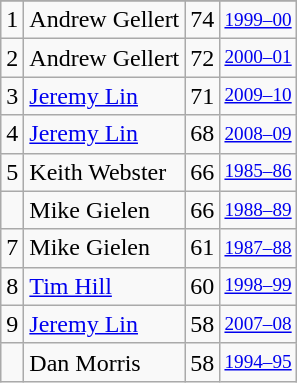<table class="wikitable">
<tr>
</tr>
<tr>
<td>1</td>
<td>Andrew Gellert</td>
<td>74</td>
<td style="font-size:80%;"><a href='#'>1999–00</a></td>
</tr>
<tr>
<td>2</td>
<td>Andrew Gellert</td>
<td>72</td>
<td style="font-size:80%;"><a href='#'>2000–01</a></td>
</tr>
<tr>
<td>3</td>
<td><a href='#'>Jeremy Lin</a></td>
<td>71</td>
<td style="font-size:80%;"><a href='#'>2009–10</a></td>
</tr>
<tr>
<td>4</td>
<td><a href='#'>Jeremy Lin</a></td>
<td>68</td>
<td style="font-size:80%;"><a href='#'>2008–09</a></td>
</tr>
<tr>
<td>5</td>
<td>Keith Webster</td>
<td>66</td>
<td style="font-size:80%;"><a href='#'>1985–86</a></td>
</tr>
<tr>
<td></td>
<td>Mike Gielen</td>
<td>66</td>
<td style="font-size:80%;"><a href='#'>1988–89</a></td>
</tr>
<tr>
<td>7</td>
<td>Mike Gielen</td>
<td>61</td>
<td style="font-size:80%;"><a href='#'>1987–88</a></td>
</tr>
<tr>
<td>8</td>
<td><a href='#'>Tim Hill</a></td>
<td>60</td>
<td style="font-size:80%;"><a href='#'>1998–99</a></td>
</tr>
<tr>
<td>9</td>
<td><a href='#'>Jeremy Lin</a></td>
<td>58</td>
<td style="font-size:80%;"><a href='#'>2007–08</a></td>
</tr>
<tr>
<td></td>
<td>Dan Morris</td>
<td>58</td>
<td style="font-size:80%;"><a href='#'>1994–95</a></td>
</tr>
</table>
